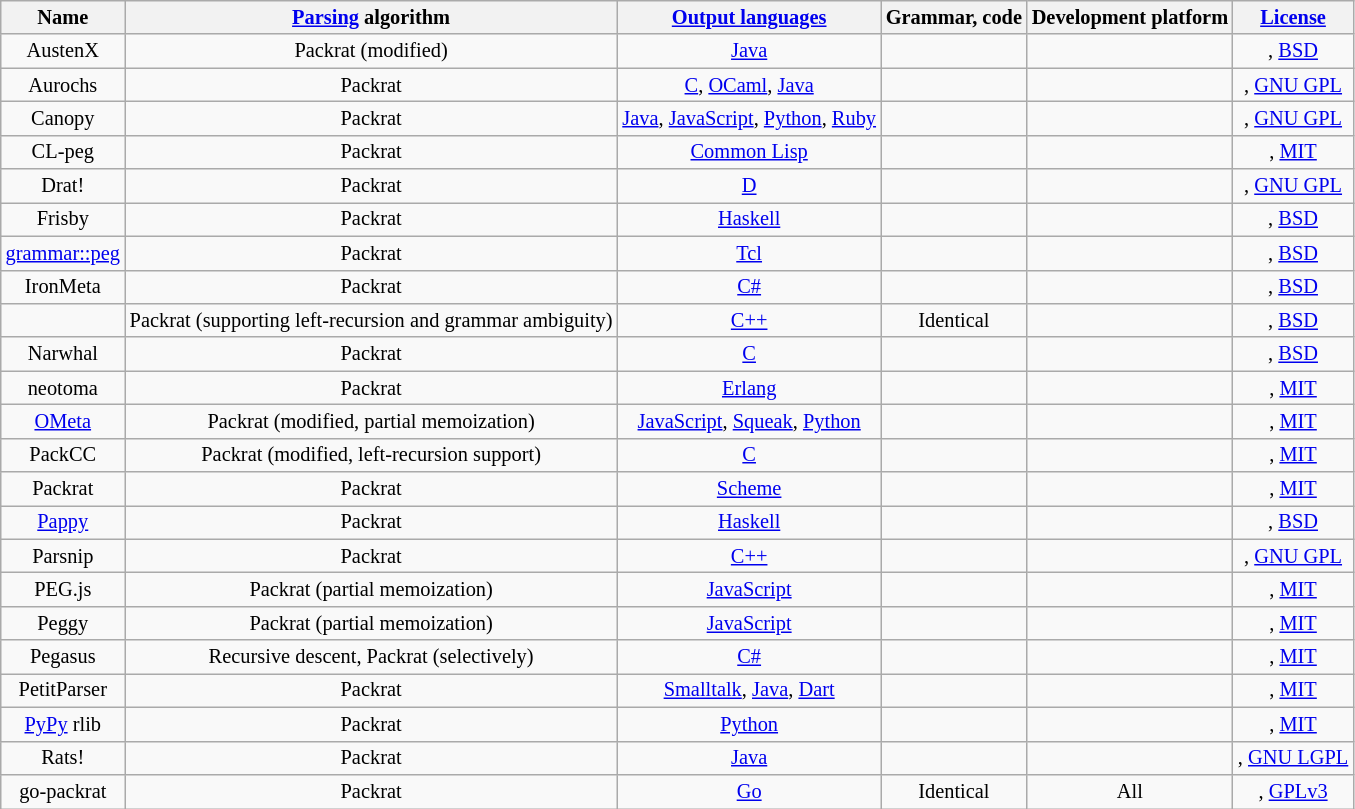<table class="wikitable sortable" style="text-align: center; font-size: 85%; width: auto;">
<tr>
<th>Name</th>
<th><a href='#'>Parsing</a> algorithm</th>
<th><a href='#'>Output languages</a></th>
<th>Grammar, code</th>
<th>Development platform</th>
<th><a href='#'>License</a></th>
</tr>
<tr>
<td>AustenX</td>
<td>Packrat (modified)</td>
<td><a href='#'>Java</a></td>
<td></td>
<td></td>
<td>, <a href='#'>BSD</a></td>
</tr>
<tr>
<td>Aurochs</td>
<td>Packrat</td>
<td><a href='#'>C</a>, <a href='#'>OCaml</a>, <a href='#'>Java</a></td>
<td></td>
<td></td>
<td>, <a href='#'>GNU GPL</a></td>
</tr>
<tr>
<td>Canopy</td>
<td>Packrat</td>
<td><a href='#'>Java</a>, <a href='#'>JavaScript</a>, <a href='#'>Python</a>, <a href='#'>Ruby</a></td>
<td></td>
<td></td>
<td>, <a href='#'>GNU GPL</a></td>
</tr>
<tr>
<td>CL-peg</td>
<td>Packrat</td>
<td><a href='#'>Common Lisp</a></td>
<td></td>
<td></td>
<td>, <a href='#'>MIT</a></td>
</tr>
<tr>
<td>Drat!</td>
<td>Packrat</td>
<td><a href='#'>D</a></td>
<td></td>
<td></td>
<td>, <a href='#'>GNU GPL</a></td>
</tr>
<tr>
<td>Frisby</td>
<td>Packrat</td>
<td><a href='#'>Haskell</a></td>
<td></td>
<td></td>
<td>, <a href='#'>BSD</a></td>
</tr>
<tr>
<td><a href='#'>grammar::peg</a></td>
<td>Packrat</td>
<td><a href='#'>Tcl</a></td>
<td></td>
<td></td>
<td>, <a href='#'>BSD</a></td>
</tr>
<tr>
<td>IronMeta</td>
<td>Packrat</td>
<td><a href='#'>C#</a></td>
<td></td>
<td></td>
<td>, <a href='#'>BSD</a></td>
</tr>
<tr>
<td></td>
<td>Packrat (supporting left-recursion and grammar ambiguity)</td>
<td><a href='#'>C++</a></td>
<td>Identical</td>
<td></td>
<td>, <a href='#'>BSD</a></td>
</tr>
<tr>
<td>Narwhal</td>
<td>Packrat</td>
<td><a href='#'>C</a></td>
<td></td>
<td></td>
<td>, <a href='#'>BSD</a></td>
</tr>
<tr>
<td>neotoma</td>
<td>Packrat</td>
<td><a href='#'>Erlang</a></td>
<td></td>
<td></td>
<td>, <a href='#'>MIT</a></td>
</tr>
<tr>
<td><a href='#'>OMeta</a></td>
<td>Packrat (modified, partial memoization)</td>
<td><a href='#'>JavaScript</a>, <a href='#'>Squeak</a>, <a href='#'>Python</a></td>
<td></td>
<td></td>
<td>, <a href='#'>MIT</a></td>
</tr>
<tr>
<td>PackCC</td>
<td>Packrat (modified, left-recursion support)</td>
<td><a href='#'>C</a></td>
<td></td>
<td></td>
<td>, <a href='#'>MIT</a></td>
</tr>
<tr>
<td>Packrat</td>
<td>Packrat</td>
<td><a href='#'>Scheme</a></td>
<td></td>
<td></td>
<td>, <a href='#'>MIT</a></td>
</tr>
<tr>
<td><a href='#'>Pappy</a></td>
<td>Packrat</td>
<td><a href='#'>Haskell</a></td>
<td></td>
<td></td>
<td>, <a href='#'>BSD</a></td>
</tr>
<tr>
<td>Parsnip</td>
<td>Packrat</td>
<td><a href='#'>C++</a></td>
<td></td>
<td></td>
<td>, <a href='#'>GNU GPL</a></td>
</tr>
<tr>
<td>PEG.js</td>
<td>Packrat (partial memoization)</td>
<td><a href='#'>JavaScript</a></td>
<td></td>
<td></td>
<td>, <a href='#'>MIT</a></td>
</tr>
<tr>
<td>Peggy</td>
<td>Packrat (partial memoization)</td>
<td><a href='#'>JavaScript</a></td>
<td></td>
<td></td>
<td>, <a href='#'>MIT</a></td>
</tr>
<tr>
<td>Pegasus</td>
<td>Recursive descent, Packrat (selectively)</td>
<td><a href='#'>C#</a></td>
<td></td>
<td></td>
<td>, <a href='#'>MIT</a></td>
</tr>
<tr>
<td>PetitParser</td>
<td>Packrat</td>
<td><a href='#'>Smalltalk</a>, <a href='#'>Java</a>, <a href='#'>Dart</a></td>
<td></td>
<td></td>
<td>, <a href='#'>MIT</a></td>
</tr>
<tr>
<td><a href='#'>PyPy</a> rlib</td>
<td>Packrat</td>
<td><a href='#'>Python</a></td>
<td></td>
<td></td>
<td>, <a href='#'>MIT</a></td>
</tr>
<tr>
<td>Rats!</td>
<td>Packrat</td>
<td><a href='#'>Java</a></td>
<td></td>
<td></td>
<td>, <a href='#'>GNU LGPL</a></td>
</tr>
<tr>
<td>go-packrat</td>
<td>Packrat</td>
<td><a href='#'>Go</a></td>
<td>Identical</td>
<td>All</td>
<td>, <a href='#'>GPLv3</a></td>
</tr>
</table>
